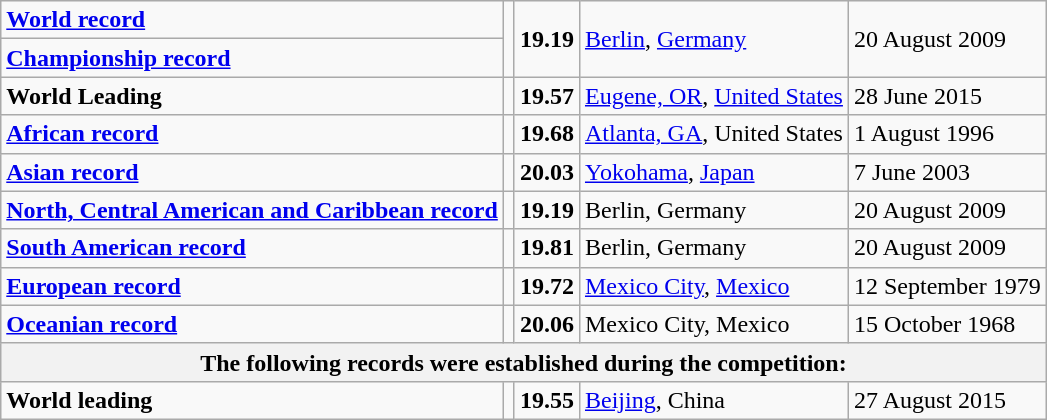<table class="wikitable">
<tr>
<td><strong><a href='#'>World record</a></strong></td>
<td rowspan=2></td>
<td rowspan=2><strong>19.19</strong></td>
<td rowspan=2><a href='#'>Berlin</a>, <a href='#'>Germany</a></td>
<td rowspan=2>20 August 2009</td>
</tr>
<tr>
<td><strong><a href='#'>Championship record</a></strong></td>
</tr>
<tr>
<td><strong>World Leading</strong></td>
<td></td>
<td><strong>19.57</strong></td>
<td><a href='#'>Eugene, OR</a>, <a href='#'>United States</a></td>
<td>28 June 2015</td>
</tr>
<tr>
<td><strong><a href='#'>African record</a></strong></td>
<td></td>
<td><strong>19.68</strong></td>
<td><a href='#'>Atlanta, GA</a>, United States</td>
<td>1 August 1996</td>
</tr>
<tr>
<td><strong><a href='#'>Asian record</a></strong></td>
<td></td>
<td><strong>20.03</strong></td>
<td><a href='#'>Yokohama</a>, <a href='#'>Japan</a></td>
<td>7 June 2003</td>
</tr>
<tr>
<td><strong><a href='#'>North, Central American and Caribbean record</a></strong></td>
<td></td>
<td><strong>19.19</strong></td>
<td>Berlin, Germany</td>
<td>20 August 2009</td>
</tr>
<tr>
<td><strong><a href='#'>South American record</a></strong></td>
<td></td>
<td><strong>19.81</strong></td>
<td>Berlin, Germany</td>
<td>20 August 2009</td>
</tr>
<tr>
<td><strong><a href='#'>European record</a></strong></td>
<td></td>
<td><strong>19.72</strong></td>
<td><a href='#'>Mexico City</a>, <a href='#'>Mexico</a></td>
<td>12 September 1979</td>
</tr>
<tr>
<td><strong><a href='#'>Oceanian record</a></strong></td>
<td></td>
<td><strong>20.06</strong></td>
<td>Mexico City, Mexico</td>
<td>15 October 1968</td>
</tr>
<tr>
<th colspan=5>The following records were established during the competition:</th>
</tr>
<tr>
<td><strong>World leading</strong></td>
<td></td>
<td><strong>19.55</strong></td>
<td><a href='#'>Beijing</a>, China</td>
<td>27 August 2015</td>
</tr>
</table>
